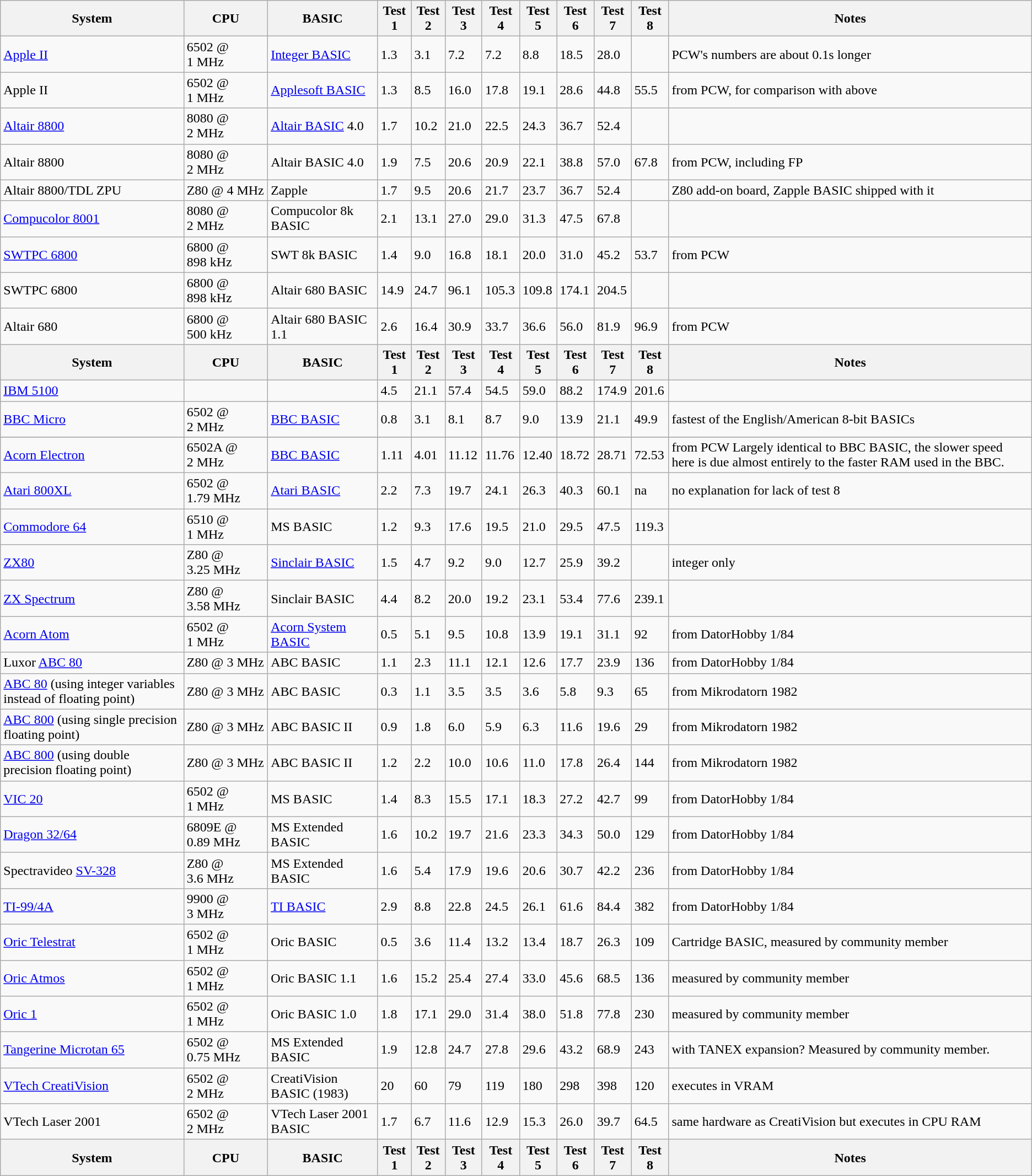<table class="wikitable sortable sort-under defaultright col1left col2left col3left col12left">
<tr>
<th>System</th>
<th>CPU</th>
<th>BASIC</th>
<th>Test 1</th>
<th>Test 2</th>
<th>Test 3</th>
<th>Test 4</th>
<th>Test 5</th>
<th>Test 6</th>
<th>Test 7</th>
<th>Test 8</th>
<th class="unsortable">Notes</th>
</tr>
<tr>
<td><a href='#'>Apple II</a></td>
<td>6502 @ 1 MHz</td>
<td><a href='#'>Integer BASIC</a></td>
<td>1.3</td>
<td>3.1</td>
<td>7.2</td>
<td>7.2</td>
<td>8.8</td>
<td>18.5</td>
<td>28.0</td>
<td></td>
<td>PCW's numbers are about 0.1s longer</td>
</tr>
<tr>
<td>Apple II</td>
<td>6502 @ 1 MHz</td>
<td><a href='#'>Applesoft BASIC</a></td>
<td>1.3</td>
<td>8.5</td>
<td>16.0</td>
<td>17.8</td>
<td>19.1</td>
<td>28.6</td>
<td>44.8</td>
<td>55.5</td>
<td>from PCW, for comparison with above</td>
</tr>
<tr>
<td><a href='#'>Altair 8800</a></td>
<td>8080 @ 2 MHz</td>
<td><a href='#'>Altair BASIC</a> 4.0</td>
<td>1.7</td>
<td>10.2</td>
<td>21.0</td>
<td>22.5</td>
<td>24.3</td>
<td>36.7</td>
<td>52.4</td>
<td></td>
<td></td>
</tr>
<tr>
<td>Altair 8800</td>
<td>8080 @ 2 MHz</td>
<td>Altair BASIC 4.0</td>
<td>1.9</td>
<td>7.5</td>
<td>20.6</td>
<td>20.9</td>
<td>22.1</td>
<td>38.8</td>
<td>57.0</td>
<td>67.8</td>
<td>from PCW, including FP</td>
</tr>
<tr>
<td>Altair 8800/TDL ZPU</td>
<td>Z80 @ 4 MHz</td>
<td>Zapple</td>
<td>1.7</td>
<td>9.5</td>
<td>20.6</td>
<td>21.7</td>
<td>23.7</td>
<td>36.7</td>
<td>52.4</td>
<td></td>
<td>Z80 add-on board, Zapple BASIC shipped with it</td>
</tr>
<tr>
<td><a href='#'>Compucolor 8001</a></td>
<td>8080 @ 2 MHz</td>
<td>Compucolor 8k BASIC</td>
<td>2.1</td>
<td>13.1</td>
<td>27.0</td>
<td>29.0</td>
<td>31.3</td>
<td>47.5</td>
<td>67.8</td>
<td></td>
<td></td>
</tr>
<tr>
<td><a href='#'>SWTPC 6800</a></td>
<td>6800 @ 898 kHz</td>
<td>SWT 8k BASIC</td>
<td>1.4</td>
<td>9.0</td>
<td>16.8</td>
<td>18.1</td>
<td>20.0</td>
<td>31.0</td>
<td>45.2</td>
<td>53.7</td>
<td>from PCW</td>
</tr>
<tr>
<td>SWTPC 6800</td>
<td>6800 @ 898 kHz</td>
<td>Altair 680 BASIC</td>
<td>14.9</td>
<td>24.7</td>
<td>96.1</td>
<td>105.3</td>
<td>109.8</td>
<td>174.1</td>
<td>204.5</td>
<td></td>
<td></td>
</tr>
<tr>
<td>Altair 680</td>
<td>6800 @ 500 kHz</td>
<td>Altair 680 BASIC 1.1</td>
<td>2.6</td>
<td>16.4</td>
<td>30.9</td>
<td>33.7</td>
<td>36.6</td>
<td>56.0</td>
<td>81.9</td>
<td>96.9</td>
<td>from PCW</td>
</tr>
<tr>
<th>System</th>
<th>CPU</th>
<th>BASIC</th>
<th>Test 1</th>
<th>Test 2</th>
<th>Test 3</th>
<th>Test 4</th>
<th>Test 5</th>
<th>Test 6</th>
<th>Test 7</th>
<th>Test 8</th>
<th>Notes</th>
</tr>
<tr>
<td><a href='#'>IBM 5100</a></td>
<td></td>
<td></td>
<td>4.5</td>
<td>21.1</td>
<td>57.4</td>
<td>54.5</td>
<td>59.0</td>
<td>88.2</td>
<td>174.9</td>
<td>201.6</td>
<td></td>
</tr>
<tr>
<td><a href='#'>BBC Micro</a></td>
<td>6502 @ 2 MHz</td>
<td><a href='#'>BBC BASIC</a></td>
<td>0.8</td>
<td>3.1</td>
<td>8.1</td>
<td>8.7</td>
<td>9.0</td>
<td>13.9</td>
<td>21.1</td>
<td>49.9</td>
<td>fastest of the English/American 8-bit BASICs</td>
</tr>
<tr>
</tr>
<tr>
<td><a href='#'>Acorn Electron</a></td>
<td>6502A @ 2 MHz</td>
<td><a href='#'>BBC BASIC</a></td>
<td>1.11</td>
<td>4.01</td>
<td>11.12</td>
<td>11.76</td>
<td>12.40</td>
<td>18.72</td>
<td>28.71</td>
<td>72.53</td>
<td>from PCW Largely identical to BBC BASIC, the slower speed here is due almost entirely to the faster RAM used in the BBC.</td>
</tr>
<tr>
<td><a href='#'>Atari 800XL</a></td>
<td>6502 @ 1.79 MHz</td>
<td><a href='#'>Atari BASIC</a></td>
<td>2.2</td>
<td>7.3</td>
<td>19.7</td>
<td>24.1</td>
<td>26.3</td>
<td>40.3</td>
<td>60.1</td>
<td>na</td>
<td>no explanation for lack of test 8</td>
</tr>
<tr>
<td><a href='#'>Commodore 64</a></td>
<td>6510 @ 1 MHz</td>
<td>MS BASIC</td>
<td>1.2</td>
<td>9.3</td>
<td>17.6</td>
<td>19.5</td>
<td>21.0</td>
<td>29.5</td>
<td>47.5</td>
<td>119.3</td>
<td></td>
</tr>
<tr>
<td><a href='#'>ZX80</a></td>
<td>Z80 @ 3.25 MHz</td>
<td><a href='#'>Sinclair BASIC</a></td>
<td>1.5</td>
<td>4.7</td>
<td>9.2</td>
<td>9.0</td>
<td>12.7</td>
<td>25.9</td>
<td>39.2</td>
<td></td>
<td>integer only</td>
</tr>
<tr>
<td><a href='#'>ZX Spectrum</a></td>
<td>Z80 @ 3.58 MHz</td>
<td>Sinclair BASIC</td>
<td>4.4</td>
<td>8.2</td>
<td>20.0</td>
<td>19.2</td>
<td>23.1</td>
<td>53.4</td>
<td>77.6</td>
<td>239.1</td>
<td></td>
</tr>
<tr>
<td><a href='#'>Acorn Atom</a></td>
<td>6502 @ 1 MHz</td>
<td><a href='#'>Acorn System BASIC</a></td>
<td>0.5</td>
<td>5.1</td>
<td>9.5</td>
<td>10.8</td>
<td>13.9</td>
<td>19.1</td>
<td>31.1</td>
<td>92</td>
<td>from DatorHobby 1/84</td>
</tr>
<tr>
<td>Luxor <a href='#'>ABC 80</a></td>
<td>Z80 @ 3 MHz</td>
<td>ABC BASIC</td>
<td>1.1</td>
<td>2.3</td>
<td>11.1</td>
<td>12.1</td>
<td>12.6</td>
<td>17.7</td>
<td>23.9</td>
<td>136</td>
<td>from DatorHobby 1/84</td>
</tr>
<tr>
<td><a href='#'>ABC 80</a> (using integer variables instead of floating point)</td>
<td>Z80 @ 3 MHz</td>
<td>ABC BASIC</td>
<td>0.3</td>
<td>1.1</td>
<td>3.5</td>
<td>3.5</td>
<td>3.6</td>
<td>5.8</td>
<td>9.3</td>
<td>65</td>
<td>from Mikrodatorn 1982</td>
</tr>
<tr>
<td><a href='#'>ABC 800</a> (using single precision floating point)</td>
<td>Z80 @ 3 MHz</td>
<td>ABC BASIC II</td>
<td>0.9</td>
<td>1.8</td>
<td>6.0</td>
<td>5.9</td>
<td>6.3</td>
<td>11.6</td>
<td>19.6</td>
<td>29</td>
<td>from Mikrodatorn 1982</td>
</tr>
<tr>
<td><a href='#'>ABC 800</a> (using double precision floating point)</td>
<td>Z80 @ 3 MHz</td>
<td>ABC BASIC II</td>
<td>1.2</td>
<td>2.2</td>
<td>10.0</td>
<td>10.6</td>
<td>11.0</td>
<td>17.8</td>
<td>26.4</td>
<td>144</td>
<td>from Mikrodatorn 1982</td>
</tr>
<tr>
<td><a href='#'>VIC 20</a></td>
<td>6502 @ 1 MHz</td>
<td>MS BASIC</td>
<td>1.4</td>
<td>8.3</td>
<td>15.5</td>
<td>17.1</td>
<td>18.3</td>
<td>27.2</td>
<td>42.7</td>
<td>99</td>
<td>from DatorHobby 1/84</td>
</tr>
<tr>
<td><a href='#'>Dragon 32/64</a></td>
<td>6809E @ 0.89 MHz</td>
<td>MS Extended BASIC</td>
<td>1.6</td>
<td>10.2</td>
<td>19.7</td>
<td>21.6</td>
<td>23.3</td>
<td>34.3</td>
<td>50.0</td>
<td>129</td>
<td>from DatorHobby 1/84</td>
</tr>
<tr>
<td>Spectravideo <a href='#'>SV-328</a></td>
<td>Z80 @ 3.6 MHz</td>
<td>MS Extended BASIC</td>
<td>1.6</td>
<td>5.4</td>
<td>17.9</td>
<td>19.6</td>
<td>20.6</td>
<td>30.7</td>
<td>42.2</td>
<td>236</td>
<td>from DatorHobby 1/84</td>
</tr>
<tr>
<td><a href='#'>TI-99/4A</a></td>
<td>9900 @ 3 MHz</td>
<td><a href='#'>TI BASIC</a></td>
<td>2.9</td>
<td>8.8</td>
<td>22.8</td>
<td>24.5</td>
<td>26.1</td>
<td>61.6</td>
<td>84.4</td>
<td>382</td>
<td>from DatorHobby 1/84</td>
</tr>
<tr>
<td><a href='#'>Oric Telestrat</a></td>
<td>6502 @ 1 MHz</td>
<td>Oric BASIC</td>
<td>0.5</td>
<td>3.6</td>
<td>11.4</td>
<td>13.2</td>
<td>13.4</td>
<td>18.7</td>
<td>26.3</td>
<td>109</td>
<td>Cartridge BASIC, measured by community member</td>
</tr>
<tr>
<td><a href='#'>Oric Atmos</a></td>
<td>6502 @ 1 MHz</td>
<td>Oric BASIC 1.1</td>
<td>1.6</td>
<td>15.2</td>
<td>25.4</td>
<td>27.4</td>
<td>33.0</td>
<td>45.6</td>
<td>68.5</td>
<td>136</td>
<td>measured by community member</td>
</tr>
<tr>
<td><a href='#'>Oric 1</a></td>
<td>6502 @ 1 MHz</td>
<td>Oric BASIC 1.0</td>
<td>1.8</td>
<td>17.1</td>
<td>29.0</td>
<td>31.4</td>
<td>38.0</td>
<td>51.8</td>
<td>77.8</td>
<td>230</td>
<td>measured by community member</td>
</tr>
<tr>
<td><a href='#'>Tangerine Microtan 65</a></td>
<td>6502 @ 0.75 MHz</td>
<td>MS Extended BASIC</td>
<td>1.9</td>
<td>12.8</td>
<td>24.7</td>
<td>27.8</td>
<td>29.6</td>
<td>43.2</td>
<td>68.9</td>
<td>243</td>
<td>with TANEX expansion? Measured by community member.</td>
</tr>
<tr>
<td><a href='#'>VTech CreatiVision</a></td>
<td>6502 @ 2 MHz</td>
<td>CreatiVision BASIC (1983)</td>
<td>20</td>
<td>60</td>
<td>79</td>
<td>119</td>
<td>180</td>
<td>298</td>
<td>398</td>
<td>120</td>
<td>executes in VRAM</td>
</tr>
<tr>
<td>VTech Laser 2001</td>
<td>6502 @ 2 MHz</td>
<td>VTech Laser 2001 BASIC</td>
<td>1.7</td>
<td>6.7</td>
<td>11.6</td>
<td>12.9</td>
<td>15.3</td>
<td>26.0</td>
<td>39.7</td>
<td>64.5</td>
<td>same hardware as CreatiVision but executes in CPU RAM</td>
</tr>
<tr>
<th>System</th>
<th>CPU</th>
<th>BASIC</th>
<th>Test 1</th>
<th>Test 2</th>
<th>Test 3</th>
<th>Test 4</th>
<th>Test 5</th>
<th>Test 6</th>
<th>Test 7</th>
<th>Test 8</th>
<th>Notes</th>
</tr>
</table>
